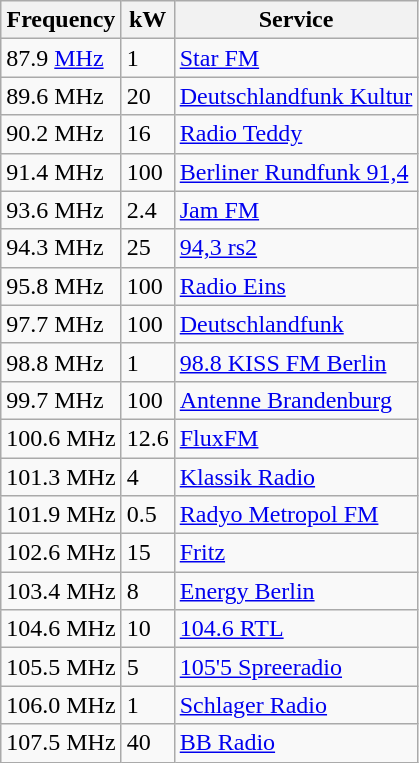<table class="wikitable sortable">
<tr>
<th>Frequency</th>
<th>kW</th>
<th>Service</th>
</tr>
<tr>
<td>87.9 <a href='#'>MHz</a></td>
<td>1</td>
<td><a href='#'>Star FM</a></td>
</tr>
<tr>
<td>89.6 MHz</td>
<td>20</td>
<td><a href='#'>Deutschlandfunk Kultur</a></td>
</tr>
<tr>
<td>90.2 MHz</td>
<td>16</td>
<td><a href='#'>Radio Teddy</a></td>
</tr>
<tr>
<td>91.4 MHz</td>
<td>100</td>
<td><a href='#'>Berliner Rundfunk 91,4</a></td>
</tr>
<tr>
<td>93.6 MHz</td>
<td>2.4</td>
<td><a href='#'>Jam FM</a></td>
</tr>
<tr>
<td>94.3 MHz</td>
<td>25</td>
<td><a href='#'>94,3 rs2</a></td>
</tr>
<tr>
<td>95.8 MHz</td>
<td>100</td>
<td><a href='#'>Radio Eins</a></td>
</tr>
<tr>
<td>97.7 MHz</td>
<td>100</td>
<td><a href='#'>Deutschlandfunk</a></td>
</tr>
<tr>
<td>98.8 MHz</td>
<td>1</td>
<td><a href='#'>98.8 KISS FM Berlin</a></td>
</tr>
<tr>
<td>99.7 MHz</td>
<td>100</td>
<td><a href='#'>Antenne Brandenburg</a></td>
</tr>
<tr>
<td>100.6 MHz</td>
<td>12.6</td>
<td><a href='#'>FluxFM</a></td>
</tr>
<tr>
<td>101.3 MHz</td>
<td>4</td>
<td><a href='#'>Klassik Radio</a></td>
</tr>
<tr>
<td>101.9 MHz</td>
<td>0.5</td>
<td><a href='#'>Radyo Metropol FM</a></td>
</tr>
<tr>
<td>102.6 MHz</td>
<td>15</td>
<td><a href='#'>Fritz</a></td>
</tr>
<tr>
<td>103.4 MHz</td>
<td>8</td>
<td><a href='#'>Energy Berlin</a></td>
</tr>
<tr>
<td>104.6 MHz</td>
<td>10</td>
<td><a href='#'>104.6 RTL</a></td>
</tr>
<tr>
<td>105.5 MHz</td>
<td>5</td>
<td><a href='#'>105'5 Spreeradio</a></td>
</tr>
<tr>
<td>106.0 MHz</td>
<td>1</td>
<td><a href='#'>Schlager Radio</a></td>
</tr>
<tr>
<td>107.5 MHz</td>
<td>40</td>
<td><a href='#'>BB Radio</a></td>
</tr>
</table>
